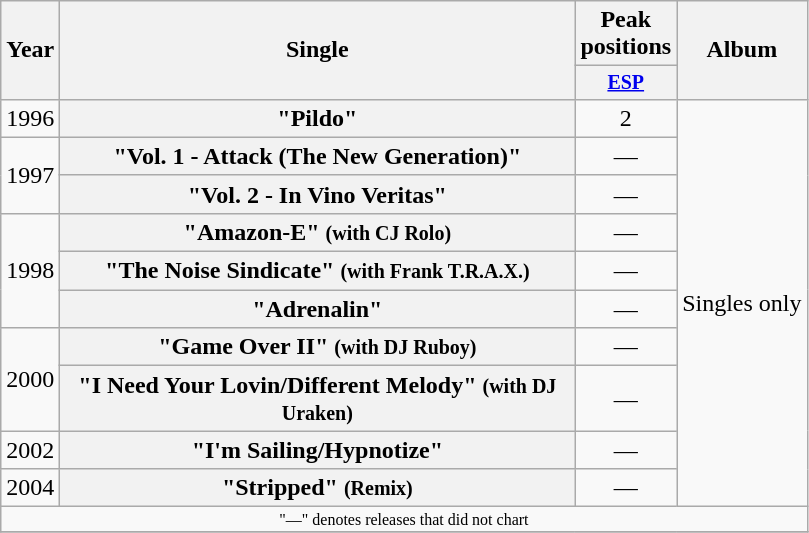<table class="wikitable plainrowheaders" style="text-align:center;">
<tr>
<th rowspan="2">Year</th>
<th rowspan="2" style="width:21em;">Single</th>
<th>Peak positions</th>
<th rowspan="2">Album</th>
</tr>
<tr style="font-size:smaller;">
<th width="60"><a href='#'>ESP</a><br></th>
</tr>
<tr>
<td>1996</td>
<th scope="row">"Pildo"</th>
<td>2</td>
<td rowspan="10">Singles only</td>
</tr>
<tr>
<td rowspan=2>1997</td>
<th scope="row">"Vol. 1 - Attack (The New Generation)"</th>
<td>—</td>
</tr>
<tr>
<th scope="row">"Vol. 2 - In Vino Veritas"</th>
<td>—</td>
</tr>
<tr>
<td rowspan=3>1998</td>
<th scope="row">"Amazon-E" <small>(with CJ Rolo)</small></th>
<td>—</td>
</tr>
<tr>
<th scope="row">"The Noise Sindicate" <small>(with Frank T.R.A.X.)</small></th>
<td>—</td>
</tr>
<tr>
<th scope="row">"Adrenalin"</th>
<td>—</td>
</tr>
<tr>
<td rowspan=2>2000</td>
<th scope="row">"Game Over II" <small>(with DJ Ruboy)</small></th>
<td>—</td>
</tr>
<tr>
<th scope="row">"I Need Your Lovin/Different Melody" <small>(with DJ Uraken)</small></th>
<td>—</td>
</tr>
<tr>
<td>2002</td>
<th scope="row">"I'm Sailing/Hypnotize"</th>
<td>—</td>
</tr>
<tr>
<td>2004</td>
<th scope="row">"Stripped" <small>(Remix)</small></th>
<td>—</td>
</tr>
<tr>
<td colspan="4" style="font-size:8pt">"—" denotes releases that did not chart</td>
</tr>
<tr>
</tr>
</table>
